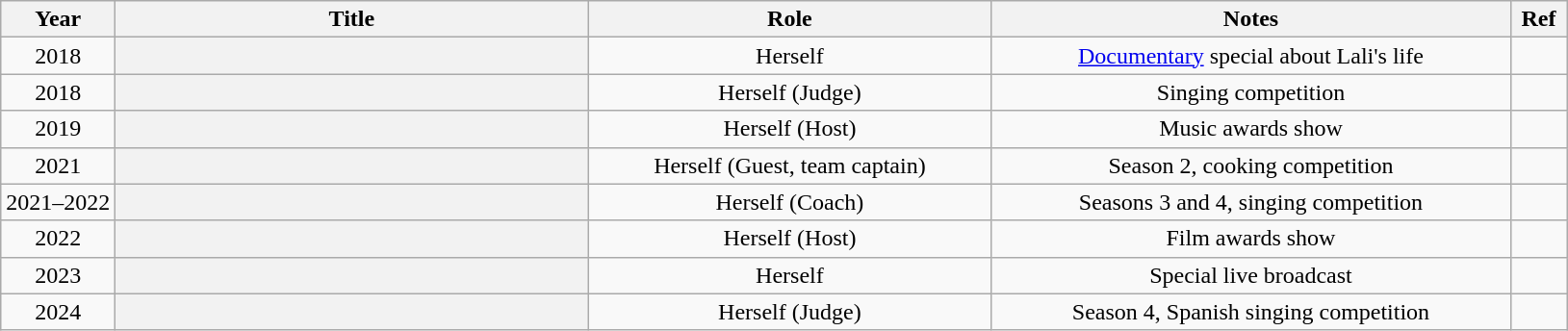<table class="wikitable sortable plainrowheaders" style="text-align: center;">
<tr>
<th scope="col">Year</th>
<th scope="col" style="width: 20em;">Title</th>
<th scope="col" style="width: 17em;">Role</th>
<th scope="col" style="width: 22em;" class="unsortable">Notes</th>
<th scope="col" style="width: 2em;" class="unsortable">Ref</th>
</tr>
<tr>
<td>2018</td>
<th scope="row"></th>
<td>Herself</td>
<td><a href='#'>Documentary</a> special about Lali's life</td>
<td></td>
</tr>
<tr>
<td>2018</td>
<th scope="row"></th>
<td>Herself (Judge)</td>
<td>Singing competition</td>
<td></td>
</tr>
<tr>
<td>2019</td>
<th scope="row"></th>
<td>Herself (Host)</td>
<td>Music awards show</td>
<td></td>
</tr>
<tr>
<td>2021</td>
<th scope="row"></th>
<td>Herself (Guest, team captain)</td>
<td>Season 2, cooking competition</td>
<td></td>
</tr>
<tr>
<td>2021–2022</td>
<th scope="row"></th>
<td>Herself (Coach)</td>
<td>Seasons 3 and 4, singing competition</td>
<td></td>
</tr>
<tr>
<td>2022</td>
<th scope="row"></th>
<td>Herself (Host)</td>
<td>Film awards show</td>
<td></td>
</tr>
<tr>
<td>2023</td>
<th scope="row"></th>
<td>Herself</td>
<td>Special live broadcast</td>
<td></td>
</tr>
<tr>
<td>2024</td>
<th scope="row"></th>
<td>Herself (Judge)</td>
<td>Season 4, Spanish singing competition</td>
<td></td>
</tr>
</table>
